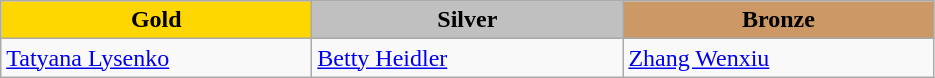<table class="wikitable" style="text-align:left">
<tr align="center">
<td width=200 bgcolor=gold><strong>Gold</strong></td>
<td width=200 bgcolor=silver><strong>Silver</strong></td>
<td width=200 bgcolor=CC9966><strong>Bronze</strong></td>
</tr>
<tr>
<td><a href='#'>Tatyana Lysenko</a><br><em></em></td>
<td><a href='#'>Betty Heidler</a><br><em></em></td>
<td><a href='#'>Zhang Wenxiu</a><br><em></em></td>
</tr>
</table>
